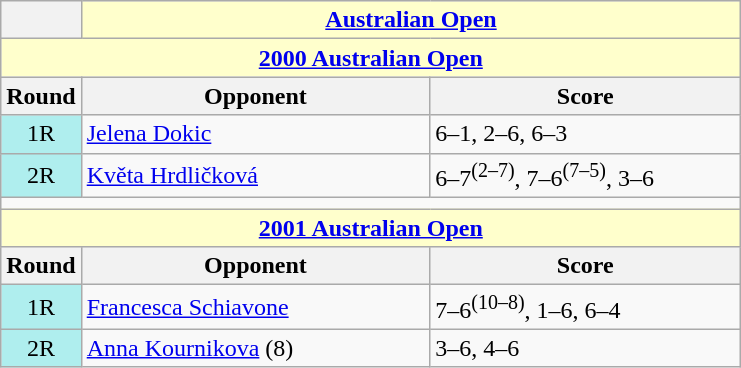<table class="wikitable collapsible collapsed">
<tr>
<th></th>
<th colspan=2 style="background:#ffc;"><a href='#'>Australian Open</a></th>
</tr>
<tr>
<th colspan=3 style="background:#ffc;"><a href='#'>2000 Australian Open</a></th>
</tr>
<tr>
<th>Round</th>
<th width=225>Opponent</th>
<th width=200>Score</th>
</tr>
<tr>
<td style="text-align:center; background:#afeeee;">1R</td>
<td> <a href='#'>Jelena Dokic</a></td>
<td>6–1, 2–6, 6–3</td>
</tr>
<tr>
<td style="text-align:center; background:#afeeee;">2R</td>
<td> <a href='#'>Květa Hrdličková</a></td>
<td>6–7<sup>(2–7)</sup>, 7–6<sup>(7–5)</sup>, 3–6</td>
</tr>
<tr>
<td colspan=3></td>
</tr>
<tr>
<th colspan=3 style="background:#ffc;"><a href='#'>2001 Australian Open</a></th>
</tr>
<tr>
<th>Round</th>
<th width=225>Opponent</th>
<th width=200>Score</th>
</tr>
<tr>
<td style="text-align:center; background:#afeeee;">1R</td>
<td> <a href='#'>Francesca Schiavone</a></td>
<td>7–6<sup>(10–8)</sup>, 1–6, 6–4</td>
</tr>
<tr>
<td style="text-align:center; background:#afeeee;">2R</td>
<td> <a href='#'>Anna Kournikova</a> (8)</td>
<td>3–6, 4–6</td>
</tr>
</table>
